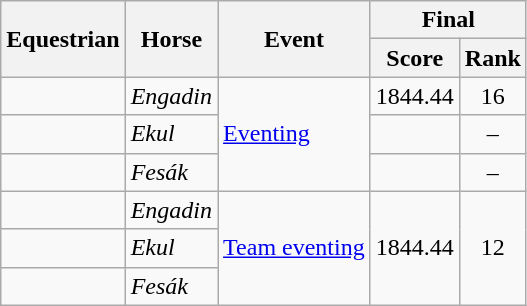<table class="wikitable sortable" style="text-align:center">
<tr>
<th rowspan=2>Equestrian</th>
<th rowspan=2>Horse</th>
<th rowspan=2>Event</th>
<th colspan=2>Final</th>
</tr>
<tr>
<th>Score</th>
<th>Rank</th>
</tr>
<tr>
<td align=left></td>
<td align=left><em>Engadin</em></td>
<td align=left rowspan=3><a href='#'>Eventing</a></td>
<td>1844.44</td>
<td>16</td>
</tr>
<tr>
<td align=left></td>
<td align=left><em>Ekul</em></td>
<td></td>
<td>–</td>
</tr>
<tr>
<td align=left></td>
<td align=left><em>Fesák</em></td>
<td></td>
<td>–</td>
</tr>
<tr>
<td align=left></td>
<td align=left><em>Engadin</em></td>
<td align=left rowspan=3><a href='#'>Team eventing</a></td>
<td rowspan=3>1844.44</td>
<td rowspan=3>12</td>
</tr>
<tr>
<td align=left></td>
<td align=left><em>Ekul</em></td>
</tr>
<tr>
<td align=left></td>
<td align=left><em>Fesák</em></td>
</tr>
</table>
